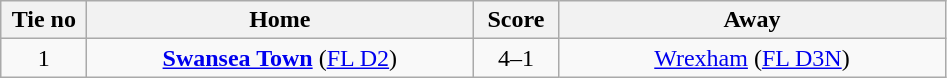<table class="wikitable" style="text-align:center">
<tr>
<th width=50>Tie no</th>
<th width=250>Home</th>
<th width=50>Score</th>
<th width=250>Away</th>
</tr>
<tr>
<td>1</td>
<td><strong><a href='#'>Swansea Town</a></strong> (<a href='#'>FL D2</a>)</td>
<td>4–1</td>
<td><a href='#'>Wrexham</a> (<a href='#'>FL D3N</a>)</td>
</tr>
</table>
